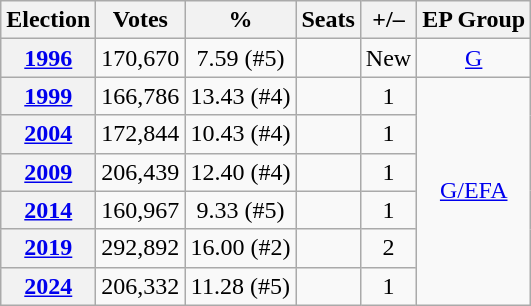<table class="wikitable" style="text-align:center;">
<tr>
<th>Election</th>
<th>Votes</th>
<th>%</th>
<th>Seats</th>
<th>+/–</th>
<th>EP Group</th>
</tr>
<tr>
<th><a href='#'>1996</a></th>
<td>170,670</td>
<td>7.59 (#5)</td>
<td></td>
<td>New</td>
<td><a href='#'>G</a></td>
</tr>
<tr>
<th><a href='#'>1999</a></th>
<td>166,786</td>
<td>13.43 (#4)</td>
<td></td>
<td> 1</td>
<td rowspan=6><a href='#'>G/EFA</a></td>
</tr>
<tr>
<th><a href='#'>2004</a></th>
<td>172,844</td>
<td>10.43 (#4)</td>
<td></td>
<td> 1</td>
</tr>
<tr>
<th><a href='#'>2009</a></th>
<td>206,439</td>
<td>12.40 (#4)</td>
<td></td>
<td> 1</td>
</tr>
<tr>
<th><a href='#'>2014</a></th>
<td>160,967</td>
<td>9.33 (#5)</td>
<td></td>
<td> 1</td>
</tr>
<tr>
<th><a href='#'>2019</a></th>
<td>292,892</td>
<td>16.00 (#2)</td>
<td></td>
<td> 2</td>
</tr>
<tr>
<th><a href='#'>2024</a></th>
<td>206,332</td>
<td>11.28 (#5)</td>
<td></td>
<td> 1</td>
</tr>
</table>
